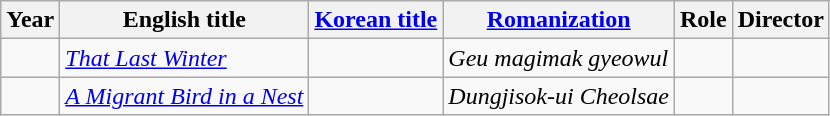<table class="wikitable">
<tr>
<th>Year</th>
<th>English title</th>
<th><a href='#'>Korean title</a></th>
<th><a href='#'>Romanization</a></th>
<th>Role</th>
<th>Director</th>
</tr>
<tr>
<td></td>
<td><em><a href='#'>That Last Winter</a></em></td>
<td></td>
<td><em>Geu magimak gyeowul</em></td>
<td></td>
<td></td>
</tr>
<tr>
<td></td>
<td><em><a href='#'>A Migrant Bird in a Nest</a></em></td>
<td></td>
<td><em>Dungjisok-ui Cheolsae</em></td>
<td></td>
<td></td>
</tr>
</table>
